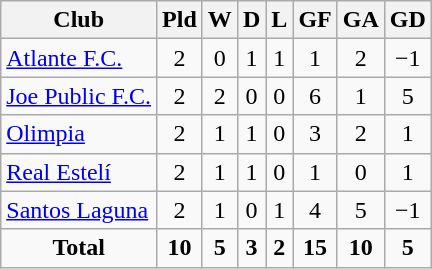<table class="wikitable sortable" style="text-align:center;">
<tr>
<th>Club</th>
<th>Pld</th>
<th>W</th>
<th>D</th>
<th>L</th>
<th>GF</th>
<th>GA</th>
<th>GD</th>
</tr>
<tr>
<td style="text-align:left;"> <a href='#'>Atlante F.C.</a></td>
<td>2</td>
<td>0</td>
<td>1</td>
<td>1</td>
<td>1</td>
<td>2</td>
<td>−1</td>
</tr>
<tr>
<td style="text-align:left;"> <a href='#'>Joe Public F.C.</a></td>
<td>2</td>
<td>2</td>
<td>0</td>
<td>0</td>
<td>6</td>
<td>1</td>
<td>5</td>
</tr>
<tr>
<td style="text-align:left;"> <a href='#'>Olimpia</a></td>
<td>2</td>
<td>1</td>
<td>1</td>
<td>0</td>
<td>3</td>
<td>2</td>
<td>1</td>
</tr>
<tr>
<td style="text-align:left;"> <a href='#'>Real Estelí</a></td>
<td>2</td>
<td>1</td>
<td>1</td>
<td>0</td>
<td>1</td>
<td>0</td>
<td>1</td>
</tr>
<tr>
<td style="text-align:left;"> <a href='#'>Santos Laguna</a></td>
<td>2</td>
<td>1</td>
<td>0</td>
<td>1</td>
<td>4</td>
<td>5</td>
<td>−1</td>
</tr>
<tr>
<td style="text-align:center;"><strong>Total</strong></td>
<td><strong>10</strong></td>
<td><strong>5</strong></td>
<td><strong>3</strong></td>
<td><strong>2</strong></td>
<td><strong>15</strong></td>
<td><strong>10</strong></td>
<td><strong>5</strong></td>
</tr>
</table>
